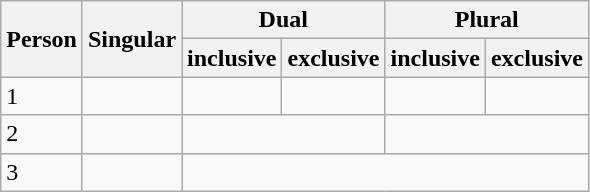<table class="wikitable">
<tr>
<th rowspan="2">Person</th>
<th rowspan="2">Singular</th>
<th colspan="2">Dual</th>
<th colspan="2">Plural</th>
</tr>
<tr>
<th>inclusive</th>
<th>exclusive</th>
<th>inclusive</th>
<th>exclusive</th>
</tr>
<tr>
<td>1</td>
<td></td>
<td></td>
<td></td>
<td></td>
<td></td>
</tr>
<tr>
<td>2</td>
<td></td>
<td colspan="2"></td>
<td colspan="2"></td>
</tr>
<tr>
<td>3</td>
<td></td>
<td colspan="4"></td>
</tr>
</table>
